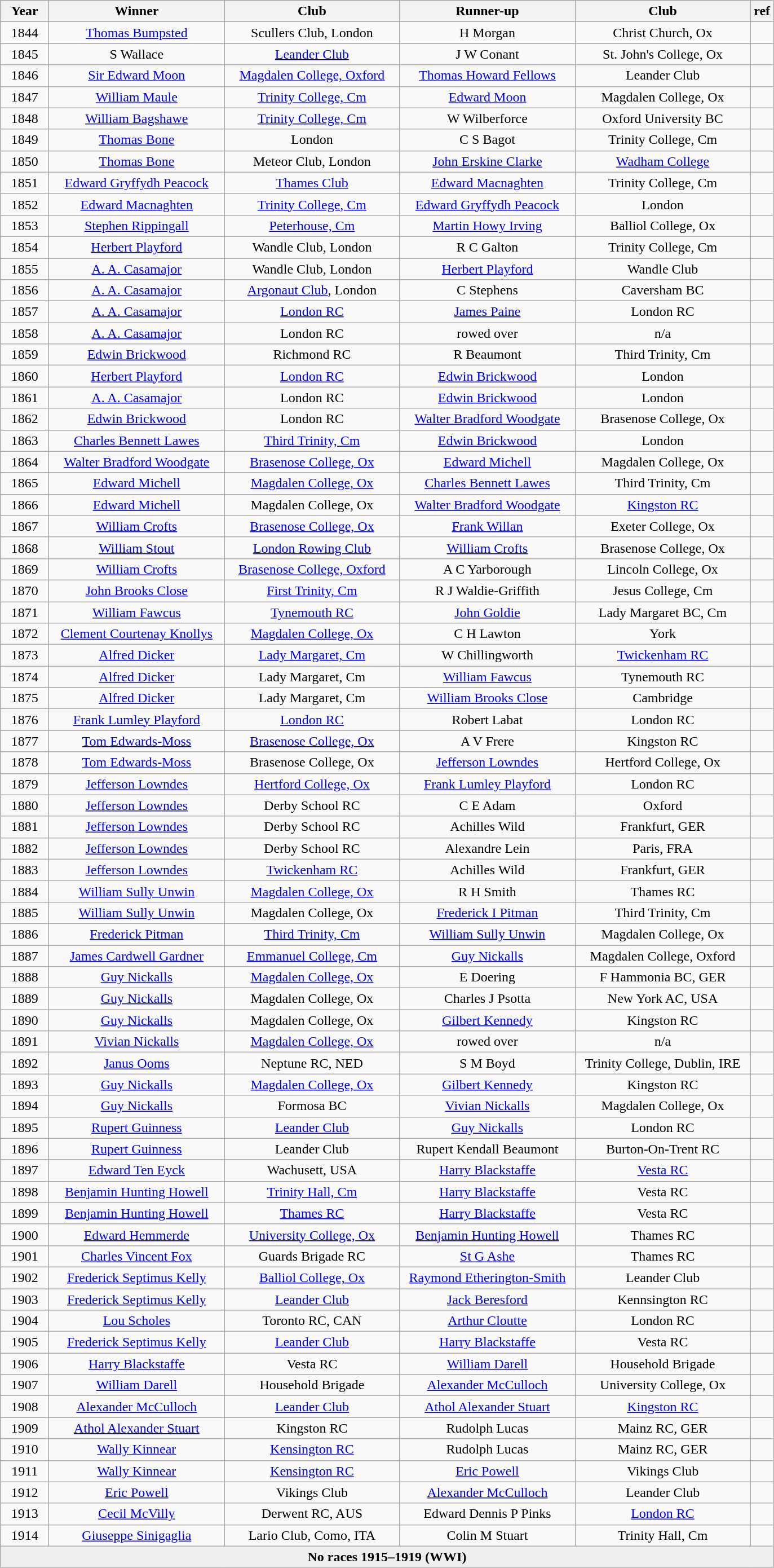<table class="wikitable" style="text-align:center">
<tr>
<th width=50>Year</th>
<th width=200>Winner</th>
<th width=200>Club</th>
<th width=200>Runner-up</th>
<th width=200>Club</th>
<th width=20>ref</th>
</tr>
<tr>
<td>1844</td>
<td><a href='#'>Thomas Bumpsted</a></td>
<td>Scullers Club, London</td>
<td>H Morgan</td>
<td>Christ Church, Ox</td>
<td></td>
</tr>
<tr>
<td>1845</td>
<td>S Wallace</td>
<td><a href='#'>Leander Club</a></td>
<td>J W Conant</td>
<td>St. John's College, Ox</td>
<td></td>
</tr>
<tr>
<td>1846</td>
<td><a href='#'>Sir Edward Moon</a></td>
<td><a href='#'>Magdalen College, Oxford</a></td>
<td><a href='#'>Thomas Howard Fellows</a></td>
<td>Leander Club</td>
<td></td>
</tr>
<tr>
<td>1847</td>
<td><a href='#'>William Maule</a></td>
<td><a href='#'>Trinity College, Cm</a></td>
<td><a href='#'>Edward Moon</a></td>
<td>Magdalen College, Ox</td>
<td></td>
</tr>
<tr>
<td>1848</td>
<td><a href='#'>William Bagshawe</a></td>
<td><a href='#'>Trinity College, Cm</a></td>
<td>W Wilberforce</td>
<td>Oxford University BC</td>
<td></td>
</tr>
<tr>
<td>1849</td>
<td><a href='#'>Thomas Bone</a></td>
<td>London</td>
<td>C S Bagot</td>
<td>Trinity College, Cm</td>
<td></td>
</tr>
<tr>
<td>1850</td>
<td><a href='#'>Thomas Bone</a></td>
<td>Meteor Club, London</td>
<td><a href='#'>John Erskine Clarke</a></td>
<td><a href='#'>Wadham College</a></td>
<td></td>
</tr>
<tr>
<td>1851</td>
<td><a href='#'>Edward Gryffydh Peacock</a></td>
<td><a href='#'>Thames Club</a></td>
<td><a href='#'>Edward Macnaghten</a></td>
<td>Trinity College, Cm</td>
<td></td>
</tr>
<tr>
<td>1852</td>
<td><a href='#'>Edward Macnaghten</a></td>
<td><a href='#'>Trinity College, Cm</a></td>
<td><a href='#'>Edward Gryffydh Peacock</a></td>
<td>London</td>
<td></td>
</tr>
<tr>
<td>1853</td>
<td><a href='#'>Stephen Rippingall</a></td>
<td><a href='#'>Peterhouse, Cm</a></td>
<td><a href='#'>Martin Howy Irving</a></td>
<td>Balliol College, Ox</td>
<td></td>
</tr>
<tr>
<td>1854</td>
<td><a href='#'>Herbert Playford</a></td>
<td>Wandle Club, London</td>
<td>R C Galton</td>
<td>Trinity College, Cm</td>
<td></td>
</tr>
<tr>
<td>1855</td>
<td><a href='#'>A. A. Casamajor</a></td>
<td>Wandle Club, London</td>
<td><a href='#'>Herbert Playford</a></td>
<td>Wandle Club</td>
<td></td>
</tr>
<tr>
<td>1856</td>
<td><a href='#'>A. A. Casamajor</a></td>
<td><a href='#'>Argonaut Club</a>, London</td>
<td>C Stephens</td>
<td>Caversham BC</td>
<td></td>
</tr>
<tr>
<td>1857</td>
<td><a href='#'>A. A. Casamajor</a></td>
<td><a href='#'>London RC</a></td>
<td><a href='#'>James Paine</a></td>
<td>London RC</td>
<td></td>
</tr>
<tr>
<td>1858</td>
<td><a href='#'>A. A. Casamajor</a></td>
<td>London RC</td>
<td>rowed over</td>
<td>n/a</td>
<td></td>
</tr>
<tr>
<td>1859</td>
<td><a href='#'>Edwin Brickwood</a></td>
<td>Richmond RC</td>
<td>R Beaumont</td>
<td>Third Trinity, Cm</td>
<td></td>
</tr>
<tr>
<td>1860</td>
<td><a href='#'>Herbert Playford</a></td>
<td><a href='#'>London RC</a></td>
<td><a href='#'>Edwin Brickwood</a></td>
<td>London</td>
<td></td>
</tr>
<tr>
<td>1861</td>
<td><a href='#'>A. A. Casamajor</a></td>
<td>London RC</td>
<td><a href='#'>Edwin Brickwood</a></td>
<td>London</td>
<td></td>
</tr>
<tr>
<td>1862</td>
<td><a href='#'>Edwin Brickwood</a></td>
<td>London RC</td>
<td><a href='#'>Walter Bradford Woodgate</a></td>
<td>Brasenose College, Ox</td>
<td></td>
</tr>
<tr>
<td>1863</td>
<td><a href='#'>Charles Bennett Lawes</a></td>
<td><a href='#'>Third Trinity, Cm</a></td>
<td><a href='#'>Edwin Brickwood</a></td>
<td>London</td>
<td></td>
</tr>
<tr>
<td>1864</td>
<td><a href='#'>Walter Bradford Woodgate</a></td>
<td><a href='#'>Brasenose College, Ox</a></td>
<td><a href='#'>Edward Michell</a></td>
<td>Magdalen College, Ox</td>
<td></td>
</tr>
<tr>
<td>1865</td>
<td><a href='#'>Edward Michell</a></td>
<td><a href='#'>Magdalen College, Ox</a></td>
<td><a href='#'>Charles Bennett Lawes</a></td>
<td>Third Trinity, Cm</td>
<td></td>
</tr>
<tr>
<td>1866</td>
<td><a href='#'>Edward Michell</a></td>
<td>Magdalen College, Ox</td>
<td><a href='#'>Walter Bradford Woodgate</a></td>
<td><a href='#'>Kingston RC</a></td>
<td></td>
</tr>
<tr>
<td>1867</td>
<td><a href='#'>William Crofts</a></td>
<td><a href='#'>Brasenose College, Ox</a></td>
<td><a href='#'>Frank Willan</a></td>
<td>Exeter College, Ox</td>
<td></td>
</tr>
<tr>
<td>1868</td>
<td><a href='#'>William Stout</a></td>
<td><a href='#'>London Rowing Club</a></td>
<td><a href='#'>William Crofts</a></td>
<td>Brasenose College, Ox</td>
<td></td>
</tr>
<tr>
<td>1869</td>
<td><a href='#'>William Crofts</a></td>
<td><a href='#'>Brasenose College, Oxford</a></td>
<td>A C Yarborough</td>
<td>Lincoln College, Ox</td>
<td></td>
</tr>
<tr>
<td>1870</td>
<td><a href='#'>John Brooks Close</a></td>
<td><a href='#'>First Trinity, Cm</a></td>
<td>R J Waldie-Griffith</td>
<td>Jesus College, Cm</td>
<td></td>
</tr>
<tr>
<td>1871</td>
<td><a href='#'>William Fawcus</a></td>
<td><a href='#'>Tynemouth RC</a></td>
<td><a href='#'>John Goldie</a></td>
<td>Lady Margaret BC, Cm</td>
<td></td>
</tr>
<tr>
<td>1872</td>
<td><a href='#'>Clement Courtenay Knollys</a></td>
<td><a href='#'>Magdalen College, Ox</a></td>
<td>C H Lawton</td>
<td>York</td>
<td></td>
</tr>
<tr>
<td>1873</td>
<td><a href='#'>Alfred Dicker</a></td>
<td><a href='#'>Lady Margaret, Cm</a></td>
<td>W Chillingworth</td>
<td><a href='#'>Twickenham RC</a></td>
<td></td>
</tr>
<tr>
<td>1874</td>
<td><a href='#'>Alfred Dicker</a></td>
<td>Lady Margaret, Cm</td>
<td><a href='#'>William Fawcus</a></td>
<td>Tynemouth RC</td>
<td></td>
</tr>
<tr>
<td>1875</td>
<td><a href='#'>Alfred Dicker</a></td>
<td>Lady Margaret, Cm</td>
<td><a href='#'>William Brooks Close</a></td>
<td>Cambridge</td>
<td></td>
</tr>
<tr>
<td>1876</td>
<td><a href='#'>Frank Lumley Playford</a></td>
<td><a href='#'>London RC</a></td>
<td>Robert Labat</td>
<td>London RC</td>
<td></td>
</tr>
<tr>
<td>1877</td>
<td><a href='#'>Tom Edwards-Moss</a></td>
<td><a href='#'>Brasenose College, Ox</a></td>
<td>A V Frere</td>
<td>Kingston RC</td>
<td></td>
</tr>
<tr>
<td>1878</td>
<td><a href='#'>Tom Edwards-Moss</a></td>
<td>Brasenose College, Ox</td>
<td><a href='#'>Jefferson Lowndes</a></td>
<td>Hertford College, Ox</td>
<td></td>
</tr>
<tr>
<td>1879</td>
<td><a href='#'>Jefferson Lowndes</a></td>
<td><a href='#'>Hertford College, Ox</a></td>
<td><a href='#'>Frank Lumley Playford</a></td>
<td>London RC</td>
<td></td>
</tr>
<tr>
<td>1880</td>
<td><a href='#'>Jefferson Lowndes</a></td>
<td>Derby School RC</td>
<td>C E Adam</td>
<td>Oxford</td>
<td></td>
</tr>
<tr>
<td>1881</td>
<td><a href='#'>Jefferson Lowndes</a></td>
<td>Derby School RC</td>
<td>Achilles Wild</td>
<td>Frankfurt, GER</td>
<td></td>
</tr>
<tr>
<td>1882</td>
<td><a href='#'>Jefferson Lowndes</a></td>
<td>Derby School RC</td>
<td>Alexandre Lein</td>
<td>Paris, FRA</td>
<td></td>
</tr>
<tr>
<td>1883</td>
<td><a href='#'>Jefferson Lowndes</a></td>
<td><a href='#'>Twickenham RC</a></td>
<td>Achilles Wild</td>
<td>Frankfurt, GER</td>
<td></td>
</tr>
<tr>
<td>1884</td>
<td><a href='#'>William Sully Unwin</a></td>
<td><a href='#'>Magdalen College, Ox</a></td>
<td>R H Smith</td>
<td>Thames RC</td>
<td></td>
</tr>
<tr>
<td>1885</td>
<td><a href='#'>William Sully Unwin</a></td>
<td>Magdalen College, Ox</td>
<td><a href='#'>Frederick I Pitman</a></td>
<td>Third Trinity, Cm</td>
<td></td>
</tr>
<tr>
<td>1886</td>
<td><a href='#'>Frederick Pitman</a></td>
<td><a href='#'>Third Trinity, Cm</a></td>
<td><a href='#'>William Sully Unwin</a></td>
<td>Magdalen College, Ox</td>
<td></td>
</tr>
<tr>
<td>1887</td>
<td><a href='#'>James Cardwell Gardner</a></td>
<td><a href='#'>Emmanuel College, Cm</a></td>
<td><a href='#'>Guy Nickalls</a></td>
<td>Magdalen College, Oxford</td>
<td></td>
</tr>
<tr>
<td>1888</td>
<td><a href='#'>Guy Nickalls</a></td>
<td><a href='#'>Magdalen College, Ox</a></td>
<td>E Doering</td>
<td>F Hammonia BC, GER</td>
<td></td>
</tr>
<tr>
<td>1889</td>
<td><a href='#'>Guy Nickalls</a></td>
<td>Magdalen College, Ox</td>
<td>Charles J Psotta</td>
<td>New York AC, USA</td>
<td></td>
</tr>
<tr>
<td>1890</td>
<td><a href='#'>Guy Nickalls</a></td>
<td>Magdalen College, Ox</td>
<td><a href='#'>Gilbert Kennedy</a></td>
<td>Kingston RC</td>
<td></td>
</tr>
<tr>
<td>1891</td>
<td><a href='#'>Vivian Nickalls</a></td>
<td><a href='#'>Magdalen College, Ox</a></td>
<td>rowed over</td>
<td>n/a</td>
<td></td>
</tr>
<tr>
<td>1892</td>
<td><a href='#'>Janus Ooms</a></td>
<td>Neptune RC, NED</td>
<td>S M Boyd</td>
<td>Trinity College, Dublin, IRE</td>
<td></td>
</tr>
<tr>
<td>1893</td>
<td><a href='#'>Guy Nickalls</a></td>
<td><a href='#'>Magdalen College, Ox</a></td>
<td><a href='#'>Gilbert Kennedy</a></td>
<td>Kingston RC</td>
<td></td>
</tr>
<tr>
<td>1894</td>
<td><a href='#'>Guy Nickalls</a></td>
<td>Formosa BC</td>
<td><a href='#'>Vivian Nickalls</a></td>
<td>Magdalen College, Ox</td>
<td></td>
</tr>
<tr>
<td>1895</td>
<td><a href='#'>Rupert Guinness</a></td>
<td><a href='#'>Leander Club</a></td>
<td><a href='#'>Guy Nickalls</a></td>
<td>London RC</td>
<td></td>
</tr>
<tr>
<td>1896</td>
<td><a href='#'>Rupert Guinness</a></td>
<td>Leander Club</td>
<td>Rupert Kendall Beaumont</td>
<td>Burton-On-Trent RC</td>
<td></td>
</tr>
<tr>
<td>1897</td>
<td><a href='#'>Edward Ten Eyck</a></td>
<td>Wachusett, USA</td>
<td><a href='#'>Harry Blackstaffe</a></td>
<td><a href='#'>Vesta RC</a></td>
<td></td>
</tr>
<tr>
<td>1898</td>
<td><a href='#'>Benjamin Hunting Howell</a></td>
<td><a href='#'>Trinity Hall, Cm</a></td>
<td><a href='#'>Harry Blackstaffe</a></td>
<td>Vesta RC</td>
<td></td>
</tr>
<tr>
<td>1899</td>
<td><a href='#'>Benjamin Hunting Howell</a></td>
<td><a href='#'>Thames RC</a></td>
<td><a href='#'>Harry Blackstaffe</a></td>
<td>Vesta RC</td>
<td></td>
</tr>
<tr>
<td>1900</td>
<td><a href='#'>Edward Hemmerde</a></td>
<td><a href='#'>University College, Ox</a></td>
<td><a href='#'>Benjamin Hunting Howell</a></td>
<td>Thames RC</td>
<td></td>
</tr>
<tr>
<td>1901</td>
<td><a href='#'>Charles Vincent Fox</a></td>
<td>Guards Brigade RC</td>
<td><a href='#'>St G Ashe</a></td>
<td>Thames RC</td>
<td></td>
</tr>
<tr>
<td>1902</td>
<td><a href='#'>Frederick Septimus Kelly</a></td>
<td><a href='#'>Balliol College, Ox</a></td>
<td><a href='#'>Raymond Etherington-Smith</a></td>
<td>Leander Club</td>
<td></td>
</tr>
<tr>
<td>1903</td>
<td><a href='#'>Frederick Septimus Kelly</a></td>
<td><a href='#'>Leander Club</a></td>
<td><a href='#'>Jack Beresford</a></td>
<td>Kennsington RC</td>
<td></td>
</tr>
<tr>
<td>1904</td>
<td><a href='#'>Lou Scholes</a></td>
<td>Toronto RC, CAN</td>
<td><a href='#'>Arthur Cloutte</a></td>
<td>London RC</td>
<td></td>
</tr>
<tr>
<td>1905</td>
<td><a href='#'>Frederick Septimus Kelly</a></td>
<td><a href='#'>Leander Club</a></td>
<td><a href='#'>Harry Blackstaffe</a></td>
<td>Vesta RC</td>
<td></td>
</tr>
<tr>
<td>1906</td>
<td><a href='#'>Harry Blackstaffe</a></td>
<td>Vesta RC</td>
<td><a href='#'>William Darell</a></td>
<td>Household Brigade</td>
<td></td>
</tr>
<tr>
<td>1907</td>
<td><a href='#'>William Darell</a></td>
<td>Household Brigade</td>
<td><a href='#'>Alexander McCulloch</a></td>
<td>University College, Ox</td>
<td></td>
</tr>
<tr>
<td>1908</td>
<td><a href='#'>Alexander McCulloch</a></td>
<td><a href='#'>Leander Club</a></td>
<td><a href='#'>Athol Alexander Stuart</a></td>
<td><a href='#'>Kingston RC</a></td>
<td></td>
</tr>
<tr>
<td>1909</td>
<td><a href='#'>Athol Alexander Stuart</a></td>
<td>Kingston RC</td>
<td>Rudolph Lucas</td>
<td>Mainz RC, GER</td>
<td></td>
</tr>
<tr>
<td>1910</td>
<td><a href='#'>Wally Kinnear</a></td>
<td><a href='#'>Kensington RC</a></td>
<td>Rudolph Lucas</td>
<td>Mainz RC, GER</td>
<td></td>
</tr>
<tr>
<td>1911</td>
<td><a href='#'>Wally Kinnear</a></td>
<td><a href='#'>Kensington RC</a></td>
<td><a href='#'>Eric Powell</a></td>
<td>Vikings Club</td>
<td></td>
</tr>
<tr>
<td>1912</td>
<td><a href='#'>Eric Powell</a></td>
<td>Vikings Club</td>
<td><a href='#'>Alexander McCulloch</a></td>
<td>Leander Club</td>
<td></td>
</tr>
<tr>
<td>1913</td>
<td><a href='#'>Cecil McVilly</a></td>
<td>Derwent RC, AUS</td>
<td>Edward Dennis P Pinks</td>
<td><a href='#'>London RC</a></td>
<td></td>
</tr>
<tr>
<td>1914</td>
<td><a href='#'>Giuseppe Sinigaglia</a></td>
<td>Lario Club, Como, ITA</td>
<td>Colin M Stuart</td>
<td>Trinity Hall, Cm</td>
<td></td>
</tr>
<tr>
<th style="background:#efefef;" colspan=6>No races 1915–1919 (WWI)</th>
</tr>
</table>
